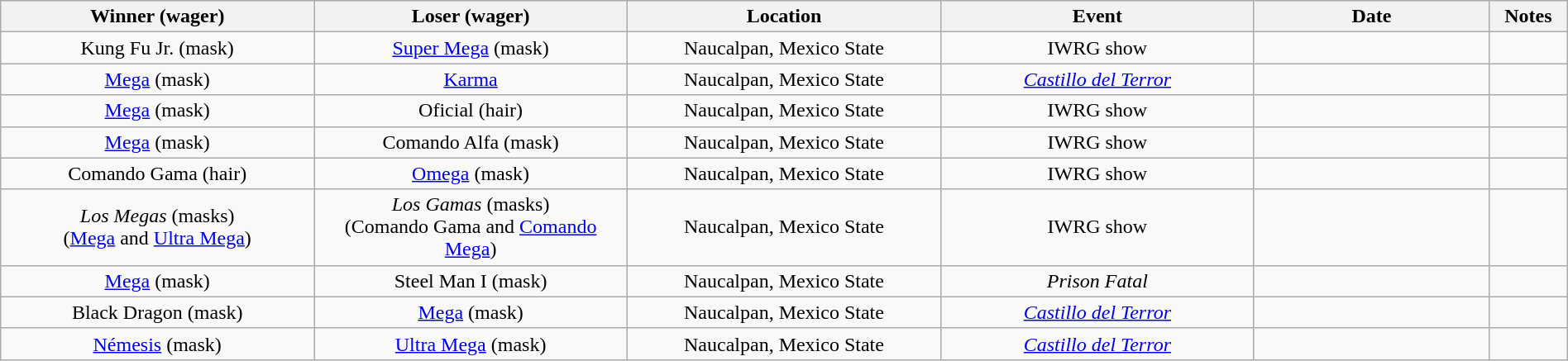<table class="wikitable sortable" width=100%  style="text-align: center">
<tr>
<th width=20% scope="col">Winner (wager)</th>
<th width=20% scope="col">Loser (wager)</th>
<th width=20% scope="col">Location</th>
<th width=20% scope="col">Event</th>
<th width=15% scope="col">Date</th>
<th class="unsortable" width=5% scope="col">Notes</th>
</tr>
<tr>
<td>Kung Fu Jr. (mask)</td>
<td><a href='#'>Super Mega</a> (mask)</td>
<td>Naucalpan, Mexico State</td>
<td>IWRG show</td>
<td></td>
<td></td>
</tr>
<tr>
<td><a href='#'>Mega</a> (mask)</td>
<td><a href='#'>Karma</a></td>
<td>Naucalpan, Mexico State</td>
<td><em><a href='#'>Castillo del Terror</a></em></td>
<td></td>
<td></td>
</tr>
<tr>
<td><a href='#'>Mega</a> (mask)</td>
<td>Oficial (hair)</td>
<td>Naucalpan, Mexico State</td>
<td>IWRG show</td>
<td></td>
<td></td>
</tr>
<tr>
<td><a href='#'>Mega</a> (mask)</td>
<td>Comando Alfa (mask)</td>
<td>Naucalpan, Mexico State</td>
<td>IWRG show</td>
<td></td>
<td></td>
</tr>
<tr>
<td>Comando Gama (hair)</td>
<td><a href='#'>Omega</a> (mask)</td>
<td>Naucalpan, Mexico State</td>
<td>IWRG show</td>
<td></td>
<td></td>
</tr>
<tr>
<td><em>Los Megas</em> (masks)<br>(<a href='#'>Mega</a> and <a href='#'>Ultra Mega</a>)</td>
<td><em>Los Gamas</em> (masks)<br>(Comando Gama and <a href='#'>Comando Mega</a>)</td>
<td>Naucalpan, Mexico State</td>
<td>IWRG show</td>
<td></td>
<td></td>
</tr>
<tr>
<td><a href='#'>Mega</a> (mask)</td>
<td>Steel Man I (mask)</td>
<td>Naucalpan, Mexico State</td>
<td><em>Prison Fatal</em></td>
<td></td>
<td></td>
</tr>
<tr>
<td>Black Dragon (mask)</td>
<td><a href='#'>Mega</a> (mask)</td>
<td>Naucalpan, Mexico State</td>
<td><em><a href='#'>Castillo del Terror</a></em></td>
<td></td>
<td></td>
</tr>
<tr>
<td><a href='#'>Némesis</a> (mask)</td>
<td><a href='#'>Ultra Mega</a> (mask)</td>
<td>Naucalpan, Mexico State</td>
<td><em><a href='#'>Castillo del Terror</a></em></td>
<td></td>
<td></td>
</tr>
</table>
